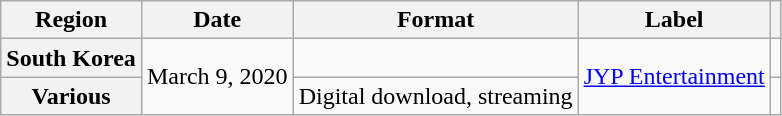<table class="wikitable plainrowheaders">
<tr>
<th scope="col">Region</th>
<th scope="col">Date</th>
<th scope="col">Format</th>
<th scope="col">Label</th>
<th></th>
</tr>
<tr>
<th scope="row">South Korea</th>
<td rowspan="2">March 9, 2020</td>
<td></td>
<td rowspan="2"><a href='#'>JYP Entertainment</a></td>
<td></td>
</tr>
<tr>
<th scope="row">Various</th>
<td>Digital download, streaming</td>
<td style="text-align:center"></td>
</tr>
</table>
